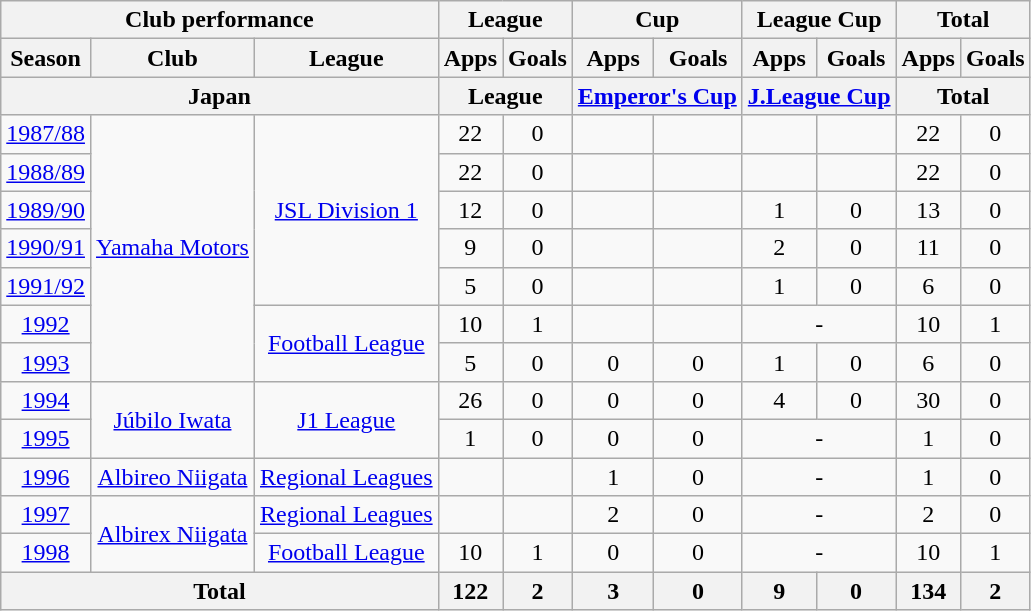<table class="wikitable" style="text-align:center;">
<tr>
<th colspan=3>Club performance</th>
<th colspan=2>League</th>
<th colspan=2>Cup</th>
<th colspan=2>League Cup</th>
<th colspan=2>Total</th>
</tr>
<tr>
<th>Season</th>
<th>Club</th>
<th>League</th>
<th>Apps</th>
<th>Goals</th>
<th>Apps</th>
<th>Goals</th>
<th>Apps</th>
<th>Goals</th>
<th>Apps</th>
<th>Goals</th>
</tr>
<tr>
<th colspan=3>Japan</th>
<th colspan=2>League</th>
<th colspan=2><a href='#'>Emperor's Cup</a></th>
<th colspan=2><a href='#'>J.League Cup</a></th>
<th colspan=2>Total</th>
</tr>
<tr>
<td><a href='#'>1987/88</a></td>
<td rowspan="7"><a href='#'>Yamaha Motors</a></td>
<td rowspan="5"><a href='#'>JSL Division 1</a></td>
<td>22</td>
<td>0</td>
<td></td>
<td></td>
<td></td>
<td></td>
<td>22</td>
<td>0</td>
</tr>
<tr>
<td><a href='#'>1988/89</a></td>
<td>22</td>
<td>0</td>
<td></td>
<td></td>
<td></td>
<td></td>
<td>22</td>
<td>0</td>
</tr>
<tr>
<td><a href='#'>1989/90</a></td>
<td>12</td>
<td>0</td>
<td></td>
<td></td>
<td>1</td>
<td>0</td>
<td>13</td>
<td>0</td>
</tr>
<tr>
<td><a href='#'>1990/91</a></td>
<td>9</td>
<td>0</td>
<td></td>
<td></td>
<td>2</td>
<td>0</td>
<td>11</td>
<td>0</td>
</tr>
<tr>
<td><a href='#'>1991/92</a></td>
<td>5</td>
<td>0</td>
<td></td>
<td></td>
<td>1</td>
<td>0</td>
<td>6</td>
<td>0</td>
</tr>
<tr>
<td><a href='#'>1992</a></td>
<td rowspan="2"><a href='#'>Football League</a></td>
<td>10</td>
<td>1</td>
<td></td>
<td></td>
<td colspan="2">-</td>
<td>10</td>
<td>1</td>
</tr>
<tr>
<td><a href='#'>1993</a></td>
<td>5</td>
<td>0</td>
<td>0</td>
<td>0</td>
<td>1</td>
<td>0</td>
<td>6</td>
<td>0</td>
</tr>
<tr>
<td><a href='#'>1994</a></td>
<td rowspan="2"><a href='#'>Júbilo Iwata</a></td>
<td rowspan="2"><a href='#'>J1 League</a></td>
<td>26</td>
<td>0</td>
<td>0</td>
<td>0</td>
<td>4</td>
<td>0</td>
<td>30</td>
<td>0</td>
</tr>
<tr>
<td><a href='#'>1995</a></td>
<td>1</td>
<td>0</td>
<td>0</td>
<td>0</td>
<td colspan="2">-</td>
<td>1</td>
<td>0</td>
</tr>
<tr>
<td><a href='#'>1996</a></td>
<td><a href='#'>Albireo Niigata</a></td>
<td><a href='#'>Regional Leagues</a></td>
<td></td>
<td></td>
<td>1</td>
<td>0</td>
<td colspan="2">-</td>
<td>1</td>
<td>0</td>
</tr>
<tr>
<td><a href='#'>1997</a></td>
<td rowspan="2"><a href='#'>Albirex Niigata</a></td>
<td><a href='#'>Regional Leagues</a></td>
<td></td>
<td></td>
<td>2</td>
<td>0</td>
<td colspan="2">-</td>
<td>2</td>
<td>0</td>
</tr>
<tr>
<td><a href='#'>1998</a></td>
<td><a href='#'>Football League</a></td>
<td>10</td>
<td>1</td>
<td>0</td>
<td>0</td>
<td colspan="2">-</td>
<td>10</td>
<td>1</td>
</tr>
<tr>
<th colspan=3>Total</th>
<th>122</th>
<th>2</th>
<th>3</th>
<th>0</th>
<th>9</th>
<th>0</th>
<th>134</th>
<th>2</th>
</tr>
</table>
